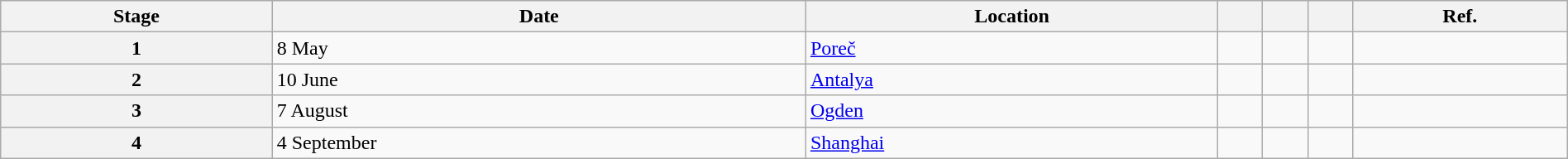<table class="wikitable" style="width:100%">
<tr>
<th>Stage</th>
<th>Date</th>
<th>Location</th>
<th></th>
<th></th>
<th></th>
<th>Ref.</th>
</tr>
<tr>
<th>1</th>
<td>8 May</td>
<td> <a href='#'>Poreč</a></td>
<td></td>
<td></td>
<td></td>
<td></td>
</tr>
<tr>
<th>2</th>
<td>10 June</td>
<td> <a href='#'>Antalya</a></td>
<td></td>
<td></td>
<td></td>
<td></td>
</tr>
<tr>
<th>3</th>
<td>7 August</td>
<td> <a href='#'>Ogden</a></td>
<td></td>
<td></td>
<td></td>
<td></td>
</tr>
<tr>
<th>4</th>
<td>4 September</td>
<td> <a href='#'>Shanghai</a></td>
<td></td>
<td></td>
<td></td>
<td></td>
</tr>
</table>
